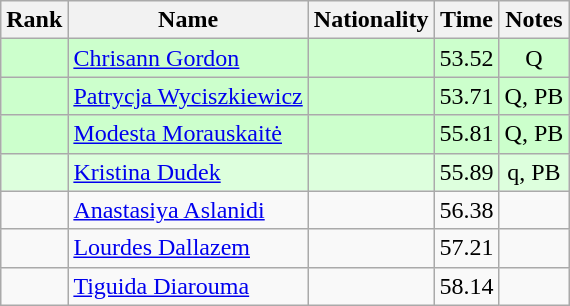<table class="wikitable sortable" style="text-align:center">
<tr>
<th>Rank</th>
<th>Name</th>
<th>Nationality</th>
<th>Time</th>
<th>Notes</th>
</tr>
<tr bgcolor=ccffcc>
<td></td>
<td align=left><a href='#'>Chrisann Gordon</a></td>
<td align=left></td>
<td>53.52</td>
<td>Q</td>
</tr>
<tr bgcolor=ccffcc>
<td></td>
<td align=left><a href='#'>Patrycja Wyciszkiewicz</a></td>
<td align=left></td>
<td>53.71</td>
<td>Q, PB</td>
</tr>
<tr bgcolor=ccffcc>
<td></td>
<td align=left><a href='#'>Modesta Morauskaitė</a></td>
<td align=left></td>
<td>55.81</td>
<td>Q, PB</td>
</tr>
<tr bgcolor=ddffdd>
<td></td>
<td align=left><a href='#'>Kristina Dudek</a></td>
<td align=left></td>
<td>55.89</td>
<td>q, PB</td>
</tr>
<tr>
<td></td>
<td align=left><a href='#'>Anastasiya Aslanidi</a></td>
<td align=left></td>
<td>56.38</td>
<td></td>
</tr>
<tr>
<td></td>
<td align=left><a href='#'>Lourdes Dallazem</a></td>
<td align=left></td>
<td>57.21</td>
<td></td>
</tr>
<tr>
<td></td>
<td align=left><a href='#'>Tiguida Diarouma</a></td>
<td align=left></td>
<td>58.14</td>
<td></td>
</tr>
</table>
